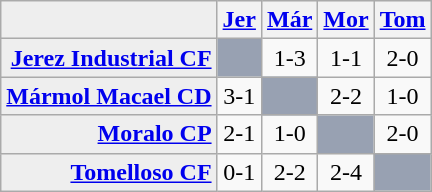<table class="wikitable">
<tr style="background:#eeeeee;">
<td></td>
<th><a href='#'>Jer</a></th>
<th><a href='#'>Már</a></th>
<th><a href='#'>Mor</a></th>
<th><a href='#'>Tom</a></th>
</tr>
<tr align=center>
<td style="background:#eeeeee;" align=right><strong><a href='#'>Jerez Industrial CF</a></strong></td>
<td style="background:#98A1B2"></td>
<td>1-3</td>
<td>1-1</td>
<td>2-0</td>
</tr>
<tr align=center>
<td style="background:#eeeeee;" align=right><strong><a href='#'>Mármol Macael CD</a></strong></td>
<td>3-1</td>
<td style="background:#98A1B2"></td>
<td>2-2</td>
<td>1-0</td>
</tr>
<tr align=center>
<td style="background:#eeeeee;" align=right><strong><a href='#'>Moralo CP</a></strong></td>
<td>2-1</td>
<td>1-0</td>
<td style="background:#98A1B2"></td>
<td>2-0</td>
</tr>
<tr align=center>
<td style="background:#eeeeee;" align=right><strong><a href='#'>Tomelloso CF</a></strong></td>
<td>0-1</td>
<td>2-2</td>
<td>2-4</td>
<td style="background:#98A1B2"></td>
</tr>
</table>
